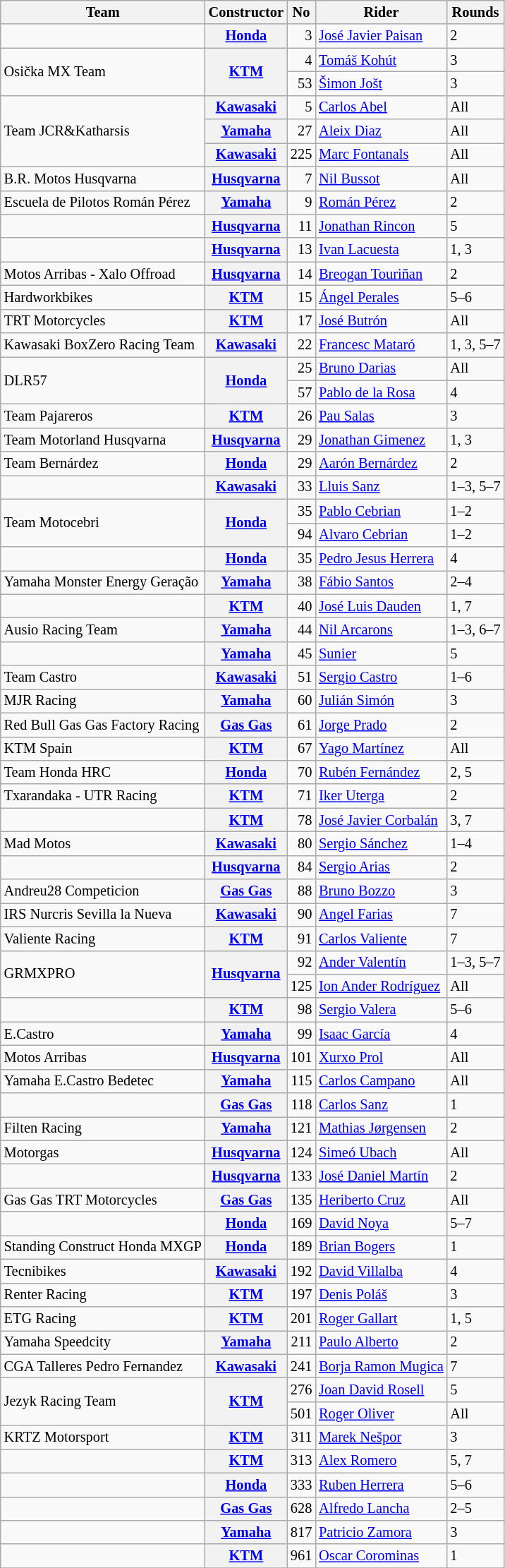<table class="wikitable" style="font-size: 85%;">
<tr>
<th>Team</th>
<th>Constructor</th>
<th>No</th>
<th>Rider</th>
<th>Rounds</th>
</tr>
<tr>
<td></td>
<th><a href='#'>Honda</a></th>
<td align="right">3</td>
<td> <a href='#'>José Javier Paisan</a></td>
<td>2</td>
</tr>
<tr>
<td rowspan=2>Osička MX Team</td>
<th rowspan=2><a href='#'>KTM</a></th>
<td align="right">4</td>
<td> <a href='#'>Tomáš Kohút</a></td>
<td>3</td>
</tr>
<tr>
<td align="right">53</td>
<td> <a href='#'>Šimon Jošt</a></td>
<td>3</td>
</tr>
<tr>
<td rowspan=3>Team JCR&Katharsis</td>
<th><a href='#'>Kawasaki</a></th>
<td align="right">5</td>
<td> <a href='#'>Carlos Abel</a></td>
<td>All</td>
</tr>
<tr>
<th><a href='#'>Yamaha</a></th>
<td align="right">27</td>
<td> <a href='#'>Aleix Diaz</a></td>
<td>All</td>
</tr>
<tr>
<th><a href='#'>Kawasaki</a></th>
<td align="right">225</td>
<td> <a href='#'>Marc Fontanals</a></td>
<td>All</td>
</tr>
<tr>
<td>B.R. Motos Husqvarna</td>
<th><a href='#'>Husqvarna</a></th>
<td align="right">7</td>
<td> <a href='#'>Nil Bussot</a></td>
<td>All</td>
</tr>
<tr>
<td>Escuela de Pilotos Román Pérez</td>
<th><a href='#'>Yamaha</a></th>
<td align="right">9</td>
<td> <a href='#'>Román Pérez</a></td>
<td>2</td>
</tr>
<tr>
<td></td>
<th><a href='#'>Husqvarna</a></th>
<td align="right">11</td>
<td> <a href='#'>Jonathan Rincon</a></td>
<td>5</td>
</tr>
<tr>
<td></td>
<th><a href='#'>Husqvarna</a></th>
<td align="right">13</td>
<td> <a href='#'>Ivan Lacuesta</a></td>
<td>1, 3</td>
</tr>
<tr>
<td>Motos Arribas - Xalo Offroad</td>
<th><a href='#'>Husqvarna</a></th>
<td align="right">14</td>
<td> <a href='#'>Breogan Touriñan</a></td>
<td>2</td>
</tr>
<tr>
<td>Hardworkbikes</td>
<th><a href='#'>KTM</a></th>
<td align="right">15</td>
<td> <a href='#'>Ángel Perales</a></td>
<td>5–6</td>
</tr>
<tr>
<td>TRT Motorcycles</td>
<th><a href='#'>KTM</a></th>
<td align="right">17</td>
<td> <a href='#'>José Butrón</a></td>
<td>All</td>
</tr>
<tr>
<td>Kawasaki BoxZero Racing Team</td>
<th><a href='#'>Kawasaki</a></th>
<td align="right">22</td>
<td> <a href='#'>Francesc Mataró</a></td>
<td>1, 3, 5–7</td>
</tr>
<tr>
<td rowspan=2>DLR57</td>
<th rowspan=2><a href='#'>Honda</a></th>
<td align="right">25</td>
<td> <a href='#'>Bruno Darias</a></td>
<td>All</td>
</tr>
<tr>
<td align="right">57</td>
<td> <a href='#'>Pablo de la Rosa</a></td>
<td>4</td>
</tr>
<tr>
<td>Team Pajareros</td>
<th><a href='#'>KTM</a></th>
<td align="right">26</td>
<td> <a href='#'>Pau Salas</a></td>
<td>3</td>
</tr>
<tr>
<td>Team Motorland Husqvarna</td>
<th><a href='#'>Husqvarna</a></th>
<td align="right">29</td>
<td> <a href='#'>Jonathan Gimenez</a></td>
<td>1, 3</td>
</tr>
<tr>
<td>Team Bernárdez</td>
<th><a href='#'>Honda</a></th>
<td align="right">29</td>
<td> <a href='#'>Aarón Bernárdez</a></td>
<td>2</td>
</tr>
<tr>
<td></td>
<th><a href='#'>Kawasaki</a></th>
<td align="right">33</td>
<td> <a href='#'>Lluis Sanz</a></td>
<td>1–3, 5–7</td>
</tr>
<tr>
<td rowspan=2>Team Motocebri</td>
<th rowspan=2><a href='#'>Honda</a></th>
<td align="right">35</td>
<td> <a href='#'>Pablo Cebrian</a></td>
<td>1–2</td>
</tr>
<tr>
<td align="right">94</td>
<td> <a href='#'>Alvaro Cebrian</a></td>
<td>1–2</td>
</tr>
<tr>
<td></td>
<th><a href='#'>Honda</a></th>
<td align="right">35</td>
<td> <a href='#'>Pedro Jesus Herrera</a></td>
<td>4</td>
</tr>
<tr>
<td>Yamaha Monster Energy Geração</td>
<th><a href='#'>Yamaha</a></th>
<td align="right">38</td>
<td> <a href='#'>Fábio Santos</a></td>
<td>2–4</td>
</tr>
<tr>
<td></td>
<th><a href='#'>KTM</a></th>
<td align="right">40</td>
<td> <a href='#'>José Luis Dauden</a></td>
<td>1, 7</td>
</tr>
<tr>
<td>Ausio Racing Team</td>
<th><a href='#'>Yamaha</a></th>
<td align="right">44</td>
<td> <a href='#'>Nil Arcarons</a></td>
<td>1–3, 6–7</td>
</tr>
<tr>
<td></td>
<th><a href='#'>Yamaha</a></th>
<td align="right">45</td>
<td> <a href='#'>Sunier</a></td>
<td>5</td>
</tr>
<tr>
<td>Team Castro</td>
<th><a href='#'>Kawasaki</a></th>
<td align="right">51</td>
<td> <a href='#'>Sergio Castro</a></td>
<td>1–6</td>
</tr>
<tr>
<td>MJR Racing</td>
<th><a href='#'>Yamaha</a></th>
<td align="right">60</td>
<td> <a href='#'>Julián Simón</a></td>
<td>3</td>
</tr>
<tr>
<td>Red Bull Gas Gas Factory Racing</td>
<th><a href='#'>Gas Gas</a></th>
<td align="right">61</td>
<td> <a href='#'>Jorge Prado</a></td>
<td>2</td>
</tr>
<tr>
<td>KTM Spain</td>
<th><a href='#'>KTM</a></th>
<td align="right">67</td>
<td> <a href='#'>Yago Martínez</a></td>
<td>All</td>
</tr>
<tr>
<td>Team Honda HRC</td>
<th><a href='#'>Honda</a></th>
<td align="right">70</td>
<td> <a href='#'>Rubén Fernández</a></td>
<td>2, 5</td>
</tr>
<tr>
<td>Txarandaka - UTR Racing</td>
<th><a href='#'>KTM</a></th>
<td align="right">71</td>
<td> <a href='#'>Iker Uterga</a></td>
<td>2</td>
</tr>
<tr>
<td></td>
<th><a href='#'>KTM</a></th>
<td align="right">78</td>
<td> <a href='#'>José Javier Corbalán</a></td>
<td>3, 7</td>
</tr>
<tr>
<td>Mad Motos</td>
<th><a href='#'>Kawasaki</a></th>
<td align="right">80</td>
<td> <a href='#'>Sergio Sánchez</a></td>
<td>1–4</td>
</tr>
<tr>
<td></td>
<th><a href='#'>Husqvarna</a></th>
<td align="right">84</td>
<td> <a href='#'>Sergio Arias</a></td>
<td>2</td>
</tr>
<tr>
<td>Andreu28 Competicion</td>
<th><a href='#'>Gas Gas</a></th>
<td align="right">88</td>
<td> <a href='#'>Bruno Bozzo</a></td>
<td>3</td>
</tr>
<tr>
<td>IRS Nurcris Sevilla la Nueva</td>
<th><a href='#'>Kawasaki</a></th>
<td align="right">90</td>
<td> <a href='#'>Angel Farias</a></td>
<td>7</td>
</tr>
<tr>
<td>Valiente Racing</td>
<th><a href='#'>KTM</a></th>
<td align="right">91</td>
<td> <a href='#'>Carlos Valiente</a></td>
<td>7</td>
</tr>
<tr>
<td rowspan=2>GRMXPRO</td>
<th rowspan=2><a href='#'>Husqvarna</a></th>
<td align="right">92</td>
<td> <a href='#'>Ander Valentín</a></td>
<td>1–3, 5–7</td>
</tr>
<tr>
<td align="right">125</td>
<td> <a href='#'>Ion Ander Rodríguez</a></td>
<td>All</td>
</tr>
<tr>
<td></td>
<th><a href='#'>KTM</a></th>
<td align="right">98</td>
<td> <a href='#'>Sergio Valera</a></td>
<td>5–6</td>
</tr>
<tr>
<td>E.Castro</td>
<th><a href='#'>Yamaha</a></th>
<td align="right">99</td>
<td> <a href='#'>Isaac García</a></td>
<td>4</td>
</tr>
<tr>
<td>Motos Arribas</td>
<th><a href='#'>Husqvarna</a></th>
<td align="right">101</td>
<td> <a href='#'>Xurxo Prol</a></td>
<td>All</td>
</tr>
<tr>
<td>Yamaha E.Castro Bedetec</td>
<th><a href='#'>Yamaha</a></th>
<td align="right">115</td>
<td> <a href='#'>Carlos Campano</a></td>
<td>All</td>
</tr>
<tr>
<td></td>
<th><a href='#'>Gas Gas</a></th>
<td align="right">118</td>
<td> <a href='#'>Carlos Sanz</a></td>
<td>1</td>
</tr>
<tr>
<td>Filten Racing</td>
<th><a href='#'>Yamaha</a></th>
<td align="right">121</td>
<td> <a href='#'>Mathias Jørgensen</a></td>
<td>2</td>
</tr>
<tr>
<td>Motorgas</td>
<th><a href='#'>Husqvarna</a></th>
<td align="right">124</td>
<td> <a href='#'>Simeó Ubach</a></td>
<td>All</td>
</tr>
<tr>
<td></td>
<th><a href='#'>Husqvarna</a></th>
<td align="right">133</td>
<td> <a href='#'>José Daniel Martín</a></td>
<td>2</td>
</tr>
<tr>
<td>Gas Gas TRT Motorcycles</td>
<th><a href='#'>Gas Gas</a></th>
<td align="right">135</td>
<td> <a href='#'>Heriberto Cruz</a></td>
<td>All</td>
</tr>
<tr>
<td></td>
<th><a href='#'>Honda</a></th>
<td align="right">169</td>
<td> <a href='#'>David Noya</a></td>
<td>5–7</td>
</tr>
<tr>
<td>Standing Construct Honda MXGP</td>
<th><a href='#'>Honda</a></th>
<td align="right">189</td>
<td> <a href='#'>Brian Bogers</a></td>
<td>1</td>
</tr>
<tr>
<td>Tecnibikes</td>
<th><a href='#'>Kawasaki</a></th>
<td align="right">192</td>
<td> <a href='#'>David Villalba</a></td>
<td>4</td>
</tr>
<tr>
<td>Renter Racing</td>
<th><a href='#'>KTM</a></th>
<td align="right">197</td>
<td> <a href='#'>Denis Poláš</a></td>
<td>3</td>
</tr>
<tr>
<td>ETG Racing</td>
<th><a href='#'>KTM</a></th>
<td align="right">201</td>
<td> <a href='#'>Roger Gallart</a></td>
<td>1, 5</td>
</tr>
<tr>
<td>Yamaha Speedcity</td>
<th><a href='#'>Yamaha</a></th>
<td align="right">211</td>
<td> <a href='#'>Paulo Alberto</a></td>
<td>2</td>
</tr>
<tr>
<td>CGA Talleres Pedro Fernandez</td>
<th><a href='#'>Kawasaki</a></th>
<td align="right">241</td>
<td> <a href='#'>Borja Ramon Mugica</a></td>
<td>7</td>
</tr>
<tr>
<td rowspan=2>Jezyk Racing Team</td>
<th rowspan=2><a href='#'>KTM</a></th>
<td align="right">276</td>
<td> <a href='#'>Joan David Rosell</a></td>
<td>5</td>
</tr>
<tr>
<td align="right">501</td>
<td> <a href='#'>Roger Oliver</a></td>
<td>All</td>
</tr>
<tr>
<td>KRTZ Motorsport</td>
<th><a href='#'>KTM</a></th>
<td align="right">311</td>
<td> <a href='#'>Marek Nešpor</a></td>
<td>3</td>
</tr>
<tr>
<td></td>
<th><a href='#'>KTM</a></th>
<td align="right">313</td>
<td> <a href='#'>Alex Romero</a></td>
<td>5, 7</td>
</tr>
<tr>
<td></td>
<th><a href='#'>Honda</a></th>
<td align="right">333</td>
<td> <a href='#'>Ruben Herrera</a></td>
<td>5–6</td>
</tr>
<tr>
<td></td>
<th><a href='#'>Gas Gas</a></th>
<td align="right">628</td>
<td> <a href='#'>Alfredo Lancha</a></td>
<td>2–5</td>
</tr>
<tr>
<td></td>
<th><a href='#'>Yamaha</a></th>
<td align="right">817</td>
<td> <a href='#'>Patricio Zamora</a></td>
<td>3</td>
</tr>
<tr>
<td></td>
<th><a href='#'>KTM</a></th>
<td align="right">961</td>
<td> <a href='#'>Oscar Corominas</a></td>
<td>1</td>
</tr>
<tr>
</tr>
</table>
